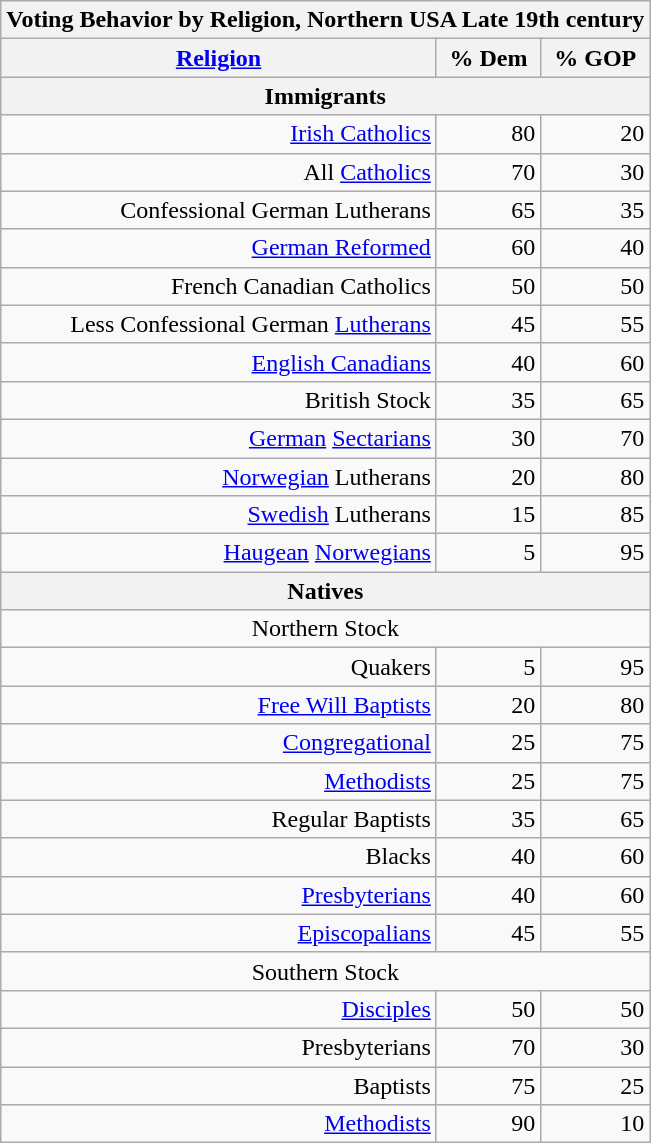<table class="wikitable" style="text-align: right">
<tr>
<th colspan="3">Voting Behavior by Religion, Northern USA Late 19th century</th>
</tr>
<tr>
<th><a href='#'>Religion</a></th>
<th>% Dem</th>
<th>% GOP</th>
</tr>
<tr>
<th colspan="3">Immigrants</th>
</tr>
<tr>
<td><a href='#'>Irish Catholics</a></td>
<td>80</td>
<td>20</td>
</tr>
<tr>
<td>All <a href='#'>Catholics</a></td>
<td>70</td>
<td>30</td>
</tr>
<tr>
<td>Confessional German Lutherans</td>
<td>65</td>
<td>35</td>
</tr>
<tr>
<td><a href='#'>German Reformed</a></td>
<td>60</td>
<td>40</td>
</tr>
<tr>
<td>French Canadian Catholics</td>
<td>50</td>
<td>50</td>
</tr>
<tr>
<td>Less Confessional German <a href='#'>Lutherans</a></td>
<td>45</td>
<td>55</td>
</tr>
<tr>
<td><a href='#'>English Canadians</a></td>
<td>40</td>
<td>60</td>
</tr>
<tr>
<td>British Stock</td>
<td>35</td>
<td>65</td>
</tr>
<tr>
<td><a href='#'>German</a> <a href='#'>Sectarians</a></td>
<td>30</td>
<td>70</td>
</tr>
<tr>
<td><a href='#'>Norwegian</a> Lutherans</td>
<td>20</td>
<td>80</td>
</tr>
<tr>
<td><a href='#'>Swedish</a> Lutherans</td>
<td>15</td>
<td>85</td>
</tr>
<tr>
<td><a href='#'>Haugean</a> <a href='#'>Norwegians</a></td>
<td>5</td>
<td>95</td>
</tr>
<tr>
<th colspan="3">Natives</th>
</tr>
<tr>
<td colspan="3" style="text-align: center">Northern Stock</td>
</tr>
<tr>
<td>Quakers</td>
<td>5</td>
<td>95</td>
</tr>
<tr>
<td><a href='#'>Free Will Baptists</a></td>
<td>20</td>
<td>80</td>
</tr>
<tr>
<td><a href='#'>Congregational</a></td>
<td>25</td>
<td>75</td>
</tr>
<tr>
<td><a href='#'>Methodists</a></td>
<td>25</td>
<td>75</td>
</tr>
<tr>
<td>Regular Baptists</td>
<td>35</td>
<td>65</td>
</tr>
<tr>
<td>Blacks</td>
<td>40</td>
<td>60</td>
</tr>
<tr>
<td><a href='#'>Presbyterians</a></td>
<td>40</td>
<td>60</td>
</tr>
<tr>
<td><a href='#'>Episcopalians</a></td>
<td>45</td>
<td>55</td>
</tr>
<tr>
<td colspan="3" style="text-align: center">Southern Stock</td>
</tr>
<tr>
<td><a href='#'>Disciples</a></td>
<td>50</td>
<td>50</td>
</tr>
<tr>
<td>Presbyterians</td>
<td>70</td>
<td>30</td>
</tr>
<tr>
<td>Baptists</td>
<td>75</td>
<td>25</td>
</tr>
<tr>
<td><a href='#'>Methodists</a></td>
<td>90</td>
<td>10</td>
</tr>
</table>
